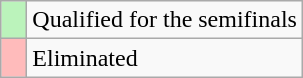<table class="wikitable">
<tr>
<td style="width:10px; background:#bbf3bb;"></td>
<td>Qualified for the semifinals</td>
</tr>
<tr>
<td style="width:10px; background:#ffbbbb;"></td>
<td>Eliminated</td>
</tr>
</table>
